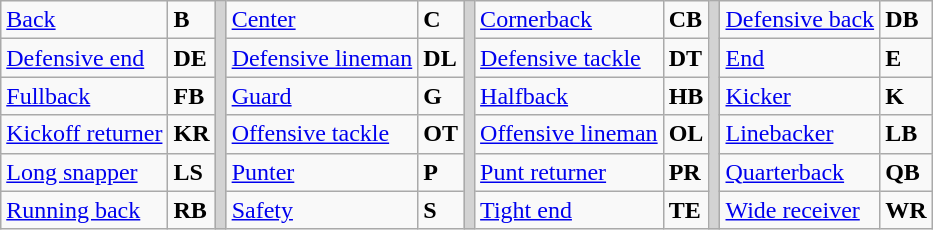<table class="wikitable">
<tr>
<td><a href='#'>Back</a></td>
<td><strong>B</strong></td>
<td rowSpan="6" style="background-color:lightgrey;"></td>
<td><a href='#'>Center</a></td>
<td><strong>C</strong></td>
<td rowSpan="6" style="background-color:lightgrey;"></td>
<td><a href='#'>Cornerback</a></td>
<td><strong>CB</strong></td>
<td rowSpan="6" style="background-color:lightgrey;"></td>
<td><a href='#'>Defensive back</a></td>
<td><strong>DB</strong></td>
</tr>
<tr>
<td><a href='#'>Defensive end</a></td>
<td><strong>DE</strong></td>
<td><a href='#'>Defensive lineman</a></td>
<td><strong>DL</strong></td>
<td><a href='#'>Defensive tackle</a></td>
<td><strong>DT</strong></td>
<td><a href='#'>End</a></td>
<td><strong>E</strong></td>
</tr>
<tr>
<td><a href='#'>Fullback</a></td>
<td><strong>FB</strong></td>
<td><a href='#'>Guard</a></td>
<td><strong>G</strong></td>
<td><a href='#'>Halfback</a></td>
<td><strong>HB</strong></td>
<td><a href='#'>Kicker</a></td>
<td><strong>K</strong></td>
</tr>
<tr>
<td><a href='#'>Kickoff returner</a></td>
<td><strong>KR</strong></td>
<td><a href='#'>Offensive tackle</a></td>
<td><strong>OT</strong></td>
<td><a href='#'>Offensive lineman</a></td>
<td><strong>OL</strong></td>
<td><a href='#'>Linebacker</a></td>
<td><strong>LB</strong></td>
</tr>
<tr>
<td><a href='#'>Long snapper</a></td>
<td><strong>LS</strong></td>
<td><a href='#'>Punter</a></td>
<td><strong>P</strong></td>
<td><a href='#'>Punt returner</a></td>
<td><strong>PR</strong></td>
<td><a href='#'>Quarterback</a></td>
<td><strong>QB</strong></td>
</tr>
<tr>
<td><a href='#'>Running back</a></td>
<td><strong>RB</strong></td>
<td><a href='#'>Safety</a></td>
<td><strong>S</strong></td>
<td><a href='#'>Tight end</a></td>
<td><strong>TE</strong></td>
<td><a href='#'>Wide receiver</a></td>
<td><strong>WR</strong></td>
</tr>
</table>
